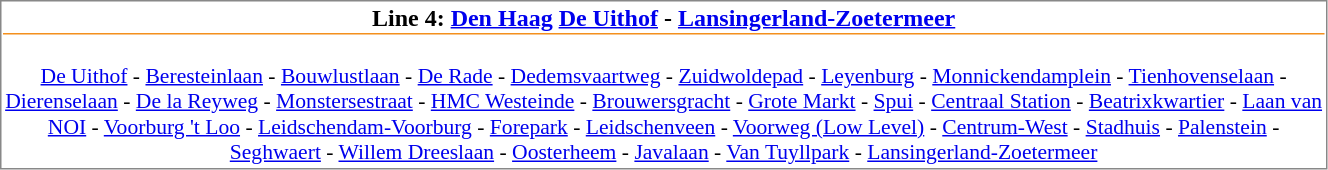<table align=left cellspacing=1 style="border:1px solid #888888;" width="70%">
<tr>
<td align=center style="border-bottom:1px solid #F4901D;"><strong>Line 4: <a href='#'>Den Haag</a> <a href='#'>De Uithof</a> - <a href='#'>Lansingerland-Zoetermeer</a></strong></td>
</tr>
<tr>
<td align="center" style="font-size: 90%;" colspan="2"><br><a href='#'>De Uithof</a> - <a href='#'>Beresteinlaan</a> - <a href='#'>Bouwlustlaan</a> - <a href='#'>De Rade</a> - <a href='#'>Dedemsvaartweg</a> - <a href='#'>Zuidwoldepad</a> - <a href='#'>Leyenburg</a> - <a href='#'>Monnickendamplein</a> - <a href='#'>Tienhovenselaan</a> - <a href='#'>Dierenselaan</a> - <a href='#'>De la Reyweg</a> - <a href='#'>Monstersestraat</a> - <a href='#'>HMC Westeinde</a> - <a href='#'>Brouwersgracht</a> - <a href='#'>Grote Markt</a> - <a href='#'>Spui</a> - <a href='#'>Centraal Station</a> - <a href='#'>Beatrixkwartier</a> - <a href='#'>Laan van NOI</a> - <a href='#'>Voorburg 't Loo</a> - <a href='#'>Leidschendam-Voorburg</a> - <a href='#'>Forepark</a> - <a href='#'>Leidschenveen</a> - <a href='#'>Voorweg (Low Level)</a> - <a href='#'>Centrum-West</a> - <a href='#'>Stadhuis</a> - <a href='#'>Palenstein</a> - <a href='#'>Seghwaert</a> - <a href='#'>Willem Dreeslaan</a> - <a href='#'>Oosterheem</a> - <a href='#'>Javalaan</a> - <a href='#'>Van Tuyllpark</a> - <a href='#'>Lansingerland-Zoetermeer</a></td>
</tr>
</table>
